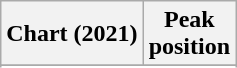<table class="wikitable sortable plainrowheaders">
<tr>
<th scope="col">Chart (2021)</th>
<th scope="col">Peak<br>position</th>
</tr>
<tr>
</tr>
<tr>
</tr>
<tr>
</tr>
<tr>
</tr>
<tr>
</tr>
</table>
